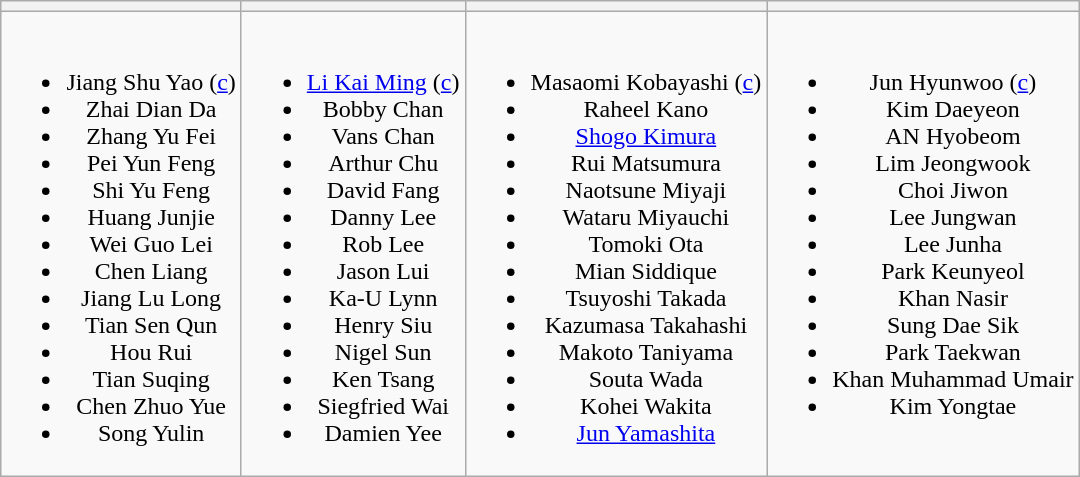<table class="wikitable" style="text-align:center; margin:auto">
<tr>
<th></th>
<th></th>
<th></th>
<th></th>
</tr>
<tr style="vertical-align:top">
<td><br><ul><li>Jiang Shu Yao (<a href='#'>c</a>)</li><li>Zhai Dian Da</li><li>Zhang Yu Fei</li><li>Pei Yun Feng</li><li>Shi Yu Feng</li><li>Huang Junjie</li><li>Wei Guo Lei</li><li>Chen Liang</li><li>Jiang Lu Long</li><li>Tian Sen Qun</li><li>Hou Rui</li><li>Tian Suqing</li><li>Chen Zhuo Yue</li><li>Song Yulin</li></ul></td>
<td><br><ul><li><a href='#'>Li Kai Ming</a> (<a href='#'>c</a>)</li><li>Bobby Chan</li><li>Vans Chan</li><li>Arthur Chu</li><li>David Fang</li><li>Danny Lee</li><li>Rob Lee</li><li>Jason Lui</li><li>Ka-U Lynn</li><li>Henry Siu</li><li>Nigel Sun</li><li>Ken Tsang</li><li>Siegfried Wai</li><li>Damien Yee</li></ul></td>
<td><br><ul><li>Masaomi Kobayashi (<a href='#'>c</a>)</li><li>Raheel Kano</li><li><a href='#'>Shogo Kimura</a></li><li>Rui Matsumura</li><li>Naotsune Miyaji</li><li>Wataru Miyauchi</li><li>Tomoki Ota</li><li>Mian Siddique</li><li>Tsuyoshi Takada</li><li>Kazumasa Takahashi</li><li>Makoto Taniyama</li><li>Souta Wada</li><li>Kohei Wakita</li><li><a href='#'>Jun Yamashita</a></li></ul></td>
<td><br><ul><li>Jun Hyunwoo (<a href='#'>c</a>)</li><li>Kim Daeyeon</li><li>AN Hyobeom</li><li>Lim Jeongwook</li><li>Choi Jiwon</li><li>Lee Jungwan</li><li>Lee Junha</li><li>Park Keunyeol</li><li>Khan Nasir</li><li>Sung Dae Sik</li><li>Park Taekwan</li><li>Khan Muhammad Umair</li><li>Kim Yongtae</li></ul></td>
</tr>
</table>
